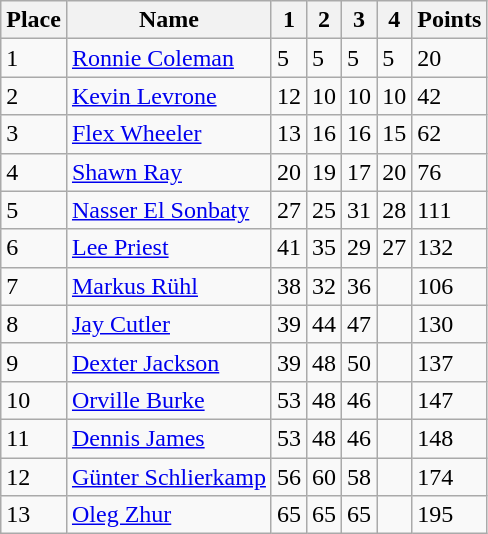<table class="wikitable">
<tr>
<th>Place</th>
<th>Name</th>
<th>1</th>
<th>2</th>
<th>3</th>
<th>4</th>
<th>Points</th>
</tr>
<tr>
<td>1</td>
<td> <a href='#'>Ronnie Coleman</a></td>
<td>5</td>
<td>5</td>
<td>5</td>
<td>5</td>
<td>20</td>
</tr>
<tr>
<td>2</td>
<td> <a href='#'>Kevin Levrone</a></td>
<td>12</td>
<td>10</td>
<td>10</td>
<td>10</td>
<td>42</td>
</tr>
<tr>
<td>3</td>
<td> <a href='#'>Flex Wheeler</a></td>
<td>13</td>
<td>16</td>
<td>16</td>
<td>15</td>
<td>62</td>
</tr>
<tr>
<td>4</td>
<td> <a href='#'>Shawn Ray</a></td>
<td>20</td>
<td>19</td>
<td>17</td>
<td>20</td>
<td>76</td>
</tr>
<tr>
<td>5</td>
<td> <a href='#'>Nasser El Sonbaty</a></td>
<td>27</td>
<td>25</td>
<td>31</td>
<td>28</td>
<td>111</td>
</tr>
<tr>
<td>6</td>
<td> <a href='#'>Lee Priest</a></td>
<td>41</td>
<td>35</td>
<td>29</td>
<td>27</td>
<td>132</td>
</tr>
<tr>
<td>7</td>
<td> <a href='#'>Markus Rühl</a></td>
<td>38</td>
<td>32</td>
<td>36</td>
<td></td>
<td>106</td>
</tr>
<tr>
<td>8</td>
<td> <a href='#'>Jay Cutler</a></td>
<td>39</td>
<td>44</td>
<td>47</td>
<td></td>
<td>130</td>
</tr>
<tr>
<td>9</td>
<td> <a href='#'>Dexter Jackson</a></td>
<td>39</td>
<td>48</td>
<td>50</td>
<td></td>
<td>137</td>
</tr>
<tr>
<td>10</td>
<td> <a href='#'>Orville Burke</a></td>
<td>53</td>
<td>48</td>
<td>46</td>
<td></td>
<td>147</td>
</tr>
<tr>
<td>11</td>
<td> <a href='#'>Dennis James</a></td>
<td>53</td>
<td>48</td>
<td>46</td>
<td></td>
<td>148</td>
</tr>
<tr>
<td>12</td>
<td> <a href='#'>Günter Schlierkamp</a></td>
<td>56</td>
<td>60</td>
<td>58</td>
<td></td>
<td>174</td>
</tr>
<tr>
<td>13</td>
<td> <a href='#'>Oleg Zhur</a></td>
<td>65</td>
<td>65</td>
<td>65</td>
<td></td>
<td>195</td>
</tr>
</table>
